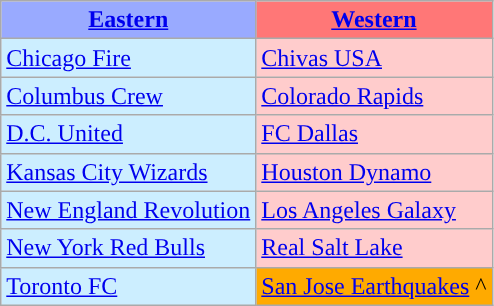<table class="wikitable">
<tr>
<th style="background-color: #9AF;"><a href='#'>Eastern</a></th>
<th style="background-color: #F77;"><a href='#'>Western</a></th>
</tr>
<tr>
<td style="background-color: #CEF;"><a href='#'>Chicago Fire</a></td>
<td style="background-color: #FCC;"><a href='#'>Chivas USA</a></td>
</tr>
<tr>
<td style="background-color: #CEF;"><a href='#'>Columbus Crew</a></td>
<td style="background-color: #FCC;"><a href='#'>Colorado Rapids</a></td>
</tr>
<tr>
<td style="background-color: #CEF;"><a href='#'>D.C. United</a></td>
<td style="background-color: #FCC;"><a href='#'>FC Dallas</a></td>
</tr>
<tr>
<td style="background-color: #CEF;"><a href='#'>Kansas City Wizards</a></td>
<td style="background-color: #FCC;"><a href='#'>Houston Dynamo</a></td>
</tr>
<tr>
<td style="background-color: #CEF;"><a href='#'>New England Revolution</a></td>
<td style="background-color: #FCC;"><a href='#'>Los Angeles Galaxy</a></td>
</tr>
<tr>
<td style="background-color: #CEF;"><a href='#'>New York Red Bulls</a></td>
<td style="background-color: #FCC;"><a href='#'>Real Salt Lake</a></td>
</tr>
<tr>
<td style="background-color: #CEF;"><a href='#'>Toronto FC</a></td>
<td style="background-color: #FA0;"><a href='#'>San Jose Earthquakes</a> ^</td>
</tr>
</table>
